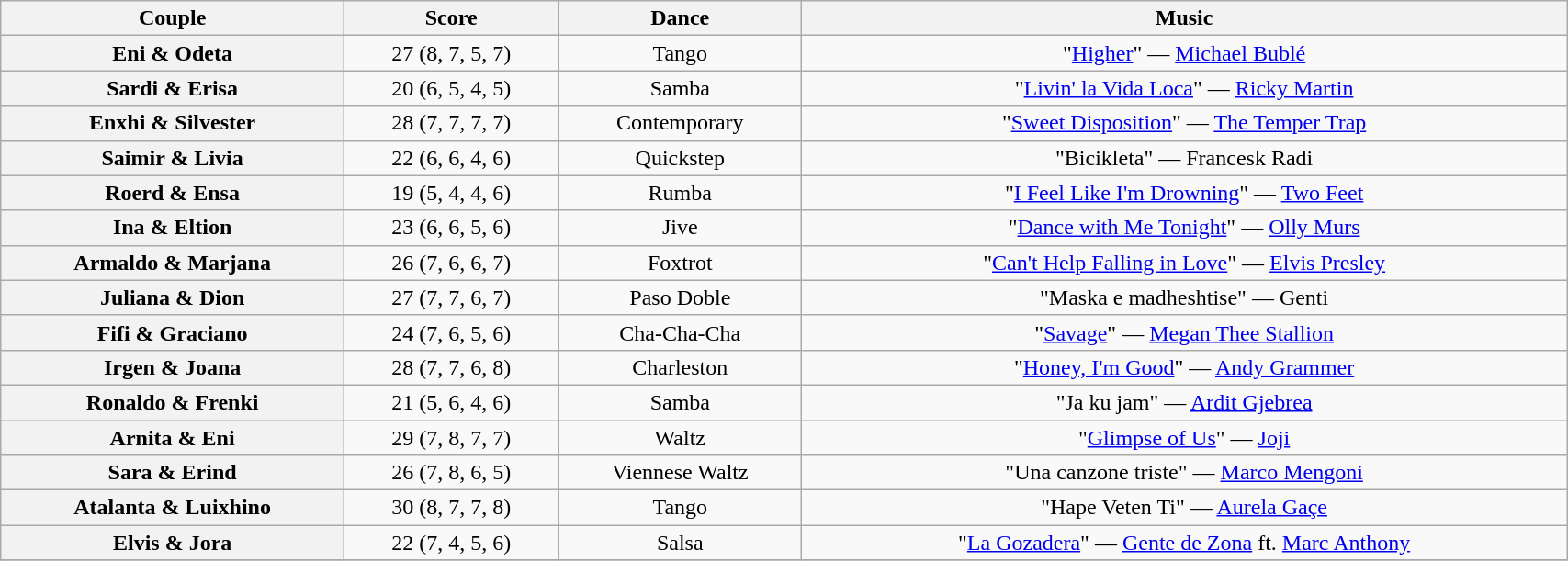<table class="wikitable sortable" style="text-align:center; width: 90%">
<tr>
<th scope="col">Couple</th>
<th scope="col">Score</th>
<th scope="col" class="unsortable">Dance</th>
<th scope="col" class="unsortable">Music</th>
</tr>
<tr>
<th scope="row">Eni & Odeta</th>
<td>27 (8, 7, 5, 7)</td>
<td>Tango</td>
<td>"<a href='#'>Higher</a>" — <a href='#'>Michael Bublé</a></td>
</tr>
<tr>
<th scope="row">Sardi & Erisa</th>
<td>20 (6, 5, 4, 5)</td>
<td>Samba</td>
<td>"<a href='#'>Livin' la Vida Loca</a>" — <a href='#'>Ricky Martin</a></td>
</tr>
<tr>
<th scope="row">Enxhi & Silvester</th>
<td>28 (7, 7, 7, 7)</td>
<td>Contemporary</td>
<td>"<a href='#'>Sweet Disposition</a>" — <a href='#'>The Temper Trap</a></td>
</tr>
<tr>
<th scope="row">Saimir & Livia</th>
<td>22 (6, 6, 4, 6)</td>
<td>Quickstep</td>
<td>"Bicikleta" — Francesk Radi</td>
</tr>
<tr>
<th scope="row">Roerd & Ensa</th>
<td>19 (5, 4, 4, 6)</td>
<td>Rumba</td>
<td>"<a href='#'>I Feel Like I'm Drowning</a>" — <a href='#'>Two Feet</a></td>
</tr>
<tr>
<th scope="row">Ina & Eltion</th>
<td>23 (6, 6, 5, 6)</td>
<td>Jive</td>
<td>"<a href='#'>Dance with Me Tonight</a>" — <a href='#'>Olly Murs</a></td>
</tr>
<tr>
<th scope="row">Armaldo & Marjana</th>
<td>26 (7, 6, 6, 7)</td>
<td>Foxtrot</td>
<td>"<a href='#'>Can't Help Falling in Love</a>" — <a href='#'>Elvis Presley</a></td>
</tr>
<tr>
<th scope="row">Juliana & Dion</th>
<td>27 (7, 7, 6, 7)</td>
<td>Paso Doble</td>
<td>"Maska e madheshtise" — Genti</td>
</tr>
<tr>
<th scope="row">Fifi & Graciano</th>
<td>24 (7, 6, 5, 6)</td>
<td>Cha-Cha-Cha</td>
<td>"<a href='#'>Savage</a>" — <a href='#'>Megan Thee Stallion</a></td>
</tr>
<tr>
<th scope="row">Irgen & Joana</th>
<td>28 (7, 7, 6, 8)</td>
<td>Charleston</td>
<td>"<a href='#'>Honey, I'm Good</a>" — <a href='#'>Andy Grammer</a></td>
</tr>
<tr>
<th scope="row">Ronaldo & Frenki</th>
<td>21 (5, 6, 4, 6)</td>
<td>Samba</td>
<td>"Ja ku jam" — <a href='#'>Ardit Gjebrea</a></td>
</tr>
<tr>
<th scope="row">Arnita & Eni</th>
<td>29 (7, 8, 7, 7)</td>
<td>Waltz</td>
<td>"<a href='#'>Glimpse of Us</a>" — <a href='#'>Joji</a></td>
</tr>
<tr>
<th scope="row">Sara & Erind</th>
<td>26 (7, 8, 6, 5)</td>
<td>Viennese Waltz</td>
<td>"Una canzone triste" — <a href='#'>Marco Mengoni</a></td>
</tr>
<tr>
<th scope="row">Atalanta & Luixhino</th>
<td>30 (8, 7, 7, 8)</td>
<td>Tango</td>
<td>"Hape Veten Ti" — <a href='#'>Aurela Gaçe</a></td>
</tr>
<tr>
<th scope="row">Elvis & Jora</th>
<td>22 (7, 4, 5, 6)</td>
<td>Salsa</td>
<td>"<a href='#'>La Gozadera</a>" — <a href='#'>Gente de Zona</a> ft. <a href='#'>Marc Anthony</a></td>
</tr>
<tr>
</tr>
</table>
